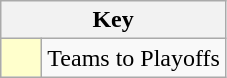<table class="wikitable" style="text-align: center">
<tr>
<th colspan=2>Key</th>
</tr>
<tr>
<td style="background:#ffffcc; width:20px;"></td>
<td align=left>Teams to Playoffs</td>
</tr>
</table>
